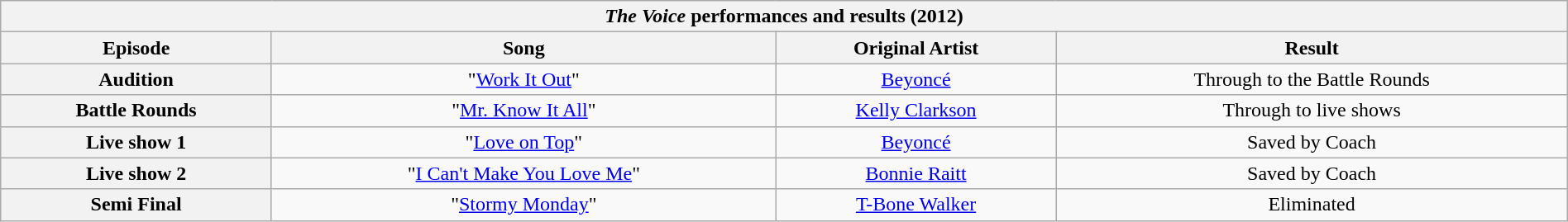<table class="wikitable collapsible collapsed" style="width:100%; margin:1em auto 1em auto; text-align:center;">
<tr>
<th colspan="4"><em>The Voice</em> performances and results (2012)</th>
</tr>
<tr>
<th scope="col">Episode</th>
<th scope="col">Song</th>
<th scope="col">Original Artist</th>
<th scope="col">Result</th>
</tr>
<tr>
<th>Audition</th>
<td>"<a href='#'>Work It Out</a>"</td>
<td><a href='#'>Beyoncé</a></td>
<td>Through to the Battle Rounds</td>
</tr>
<tr>
<th>Battle Rounds</th>
<td>"<a href='#'>Mr. Know It All</a>"</td>
<td><a href='#'>Kelly Clarkson</a></td>
<td>Through to live shows</td>
</tr>
<tr>
<th>Live show 1</th>
<td>"<a href='#'>Love on Top</a>"</td>
<td><a href='#'>Beyoncé</a></td>
<td>Saved by Coach</td>
</tr>
<tr>
<th>Live show 2</th>
<td>"<a href='#'>I Can't Make You Love Me</a>"</td>
<td><a href='#'>Bonnie Raitt</a></td>
<td>Saved by Coach</td>
</tr>
<tr>
<th>Semi Final</th>
<td>"<a href='#'>Stormy Monday</a>"</td>
<td><a href='#'>T-Bone Walker</a></td>
<td>Eliminated</td>
</tr>
</table>
